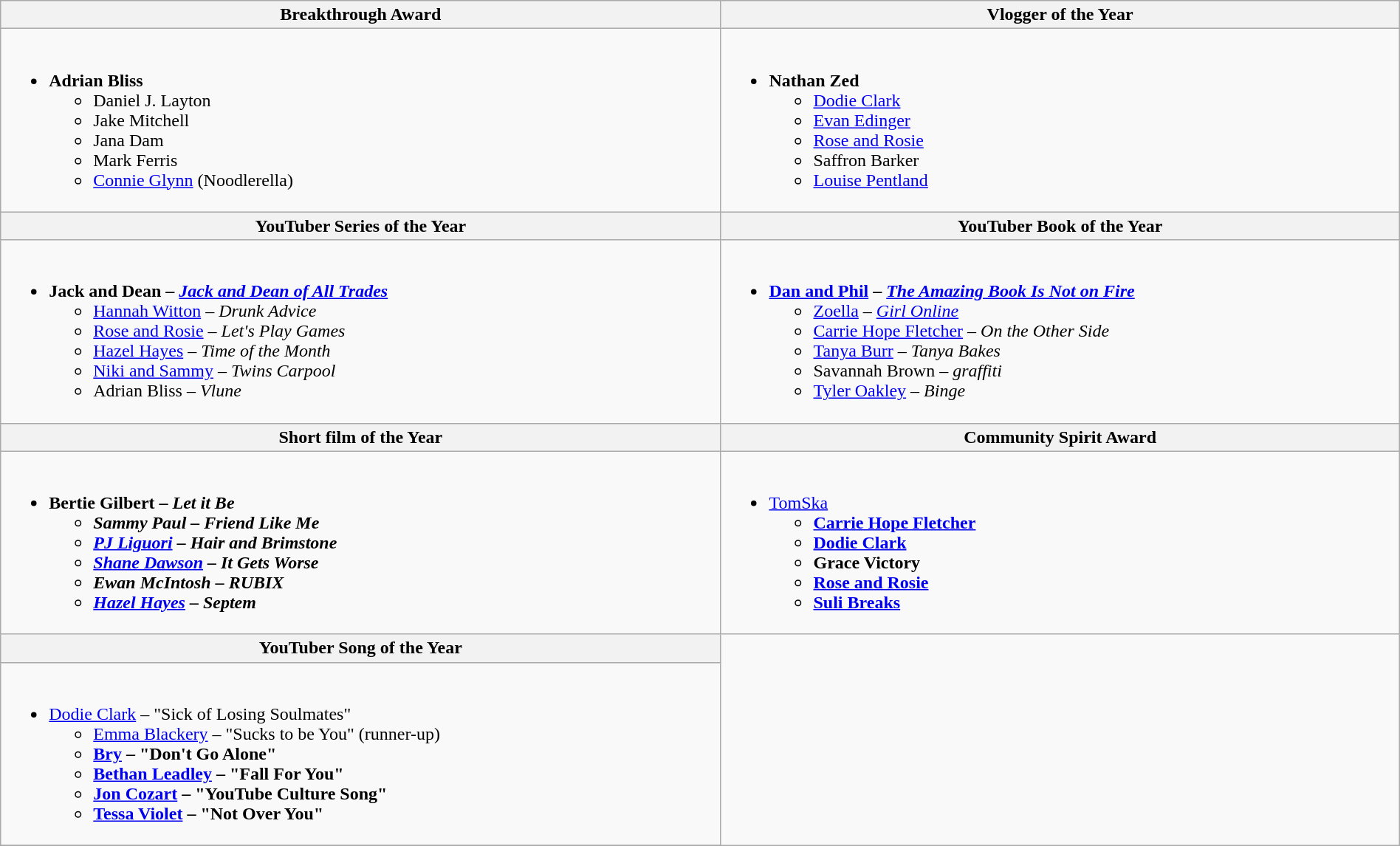<table class="wikitable" style="width:100%">
<tr>
<th style:"width:50%">Breakthrough Award</th>
<th style:"width:50%">Vlogger of the Year</th>
</tr>
<tr>
<td valign="top"><br><ul><li><strong>Adrian Bliss</strong><ul><li>Daniel J. Layton</li><li>Jake Mitchell</li><li>Jana Dam</li><li>Mark Ferris</li><li><a href='#'>Connie Glynn</a> (Noodlerella)</li></ul></li></ul></td>
<td valign="top"><br><ul><li><strong>Nathan Zed</strong><ul><li><a href='#'>Dodie Clark</a></li><li><a href='#'>Evan Edinger</a></li><li><a href='#'>Rose and Rosie</a></li><li>Saffron Barker</li><li><a href='#'>Louise Pentland</a></li></ul></li></ul></td>
</tr>
<tr>
<th style:"width:50%">YouTuber Series of the Year</th>
<th style:"width:50%">YouTuber Book of the Year</th>
</tr>
<tr>
<td valign="top"><br><ul><li><strong>Jack and Dean – <em><a href='#'>Jack and Dean of All Trades</a></em> </strong><ul><li><a href='#'>Hannah Witton</a> – <em>Drunk Advice</em></li><li><a href='#'>Rose and Rosie</a> – <em>Let's Play Games</em></li><li><a href='#'>Hazel Hayes</a> – <em>Time of the Month</em></li><li><a href='#'>Niki and Sammy</a> – <em>Twins Carpool</em></li><li>Adrian Bliss – <em>Vlune</em></li></ul></li></ul></td>
<td valign="top"><br><ul><li><strong><a href='#'>Dan and Phil</a> – <em><a href='#'>The Amazing Book Is Not on Fire</a></em> </strong><ul><li><a href='#'>Zoella</a> – <em><a href='#'>Girl Online</a></em></li><li><a href='#'>Carrie Hope Fletcher</a> – <em>On the Other Side</em></li><li><a href='#'>Tanya Burr</a> – <em>Tanya Bakes</em></li><li>Savannah Brown – <em>graffiti</em></li><li><a href='#'>Tyler Oakley</a> – <em>Binge</em></li></ul></li></ul></td>
</tr>
<tr>
<th style:"width:50%">Short film of the Year</th>
<th style:"width:50%">Community Spirit Award</th>
</tr>
<tr>
<td valign="top"><br><ul><li><strong>Bertie Gilbert – <em>Let it Be<strong><em><ul><li>Sammy Paul – </em>Friend Like Me<em></li><li><a href='#'>PJ Liguori</a> – </em>Hair and Brimstone<em></li><li><a href='#'>Shane Dawson</a> – </em>It Gets Worse<em></li><li>Ewan McIntosh – </em>RUBIX<em></li><li><a href='#'>Hazel Hayes</a> – </em>Septem<em></li></ul></li></ul></td>
<td valign="top"><br><ul><li></strong><a href='#'>TomSka</a><strong><ul><li><a href='#'>Carrie Hope Fletcher</a></li><li><a href='#'>Dodie Clark</a></li><li>Grace Victory</li><li><a href='#'>Rose and Rosie</a></li><li><a href='#'>Suli Breaks</a></li></ul></li></ul></td>
</tr>
<tr>
<th style:"width:50%">YouTuber Song of the Year</th>
</tr>
<tr>
<td valign="top"><br><ul><li></strong><a href='#'>Dodie Clark</a> – "Sick of Losing Soulmates"<strong><ul><li></strong><a href='#'>Emma Blackery</a> – "Sucks to be You" (runner-up)<strong></li><li><a href='#'>Bry</a> – "Don't Go Alone"</li><li><a href='#'>Bethan Leadley</a> – "Fall For You"</li><li><a href='#'>Jon Cozart</a> – "YouTube Culture Song"</li><li><a href='#'>Tessa Violet</a> – "Not Over You"</li></ul></li></ul></td>
</tr>
<tr>
</tr>
</table>
